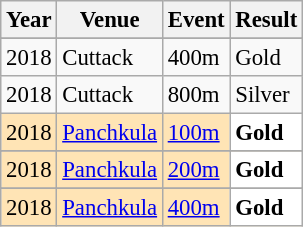<table class="sortable wikitable" style="font-size: 95%;">
<tr>
<th>Year</th>
<th>Venue</th>
<th>Event</th>
<th>Result</th>
</tr>
<tr>
</tr>
<tr>
<td>2018</td>
<td>Cuttack</td>
<td>400m</td>
<td>Gold</td>
</tr>
<tr>
<td>2018</td>
<td>Cuttack</td>
<td>800m</td>
<td>Silver</td>
</tr>
<tr style="background:#FFE4B5">
<td align="center">2018</td>
<td align="left"><a href='#'>Panchkula</a></td>
<td align="left"><a href='#'>100m</a></td>
<td style="text-align:left; background:white"><strong>Gold</strong></td>
</tr>
<tr>
</tr>
<tr style="background:#FFE4B5">
<td align="center">2018</td>
<td align="left"><a href='#'>Panchkula</a></td>
<td align="left"><a href='#'>200m</a></td>
<td style="text-align:left; background:white"><strong>Gold</strong></td>
</tr>
<tr>
</tr>
<tr style="background:#FFE4B5">
<td align="center">2018</td>
<td align="left"><a href='#'>Panchkula</a></td>
<td align="left"><a href='#'>400m</a></td>
<td style="text-align:left; background:white"><strong>Gold</strong></td>
</tr>
</table>
